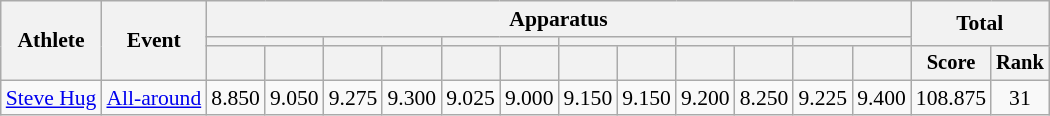<table class=wikitable style=font-size:90%;text-align:center>
<tr>
<th rowspan=3>Athlete</th>
<th rowspan=3>Event</th>
<th colspan=12>Apparatus</th>
<th colspan=2 rowspan=2>Total</th>
</tr>
<tr style=font-size:95%>
<th colspan=2></th>
<th colspan=2></th>
<th colspan=2></th>
<th colspan=2></th>
<th colspan=2></th>
<th colspan=2></th>
</tr>
<tr style=font-size:95%>
<th></th>
<th></th>
<th></th>
<th></th>
<th></th>
<th></th>
<th></th>
<th></th>
<th></th>
<th></th>
<th></th>
<th></th>
<th>Score</th>
<th>Rank</th>
</tr>
<tr>
<td align=left><a href='#'>Steve Hug</a></td>
<td align=left><a href='#'>All-around</a></td>
<td>8.850</td>
<td>9.050</td>
<td>9.275</td>
<td>9.300</td>
<td>9.025</td>
<td>9.000</td>
<td>9.150</td>
<td>9.150</td>
<td>9.200</td>
<td>8.250</td>
<td>9.225</td>
<td>9.400</td>
<td>108.875</td>
<td>31</td>
</tr>
</table>
